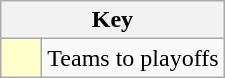<table class="wikitable" style="text-align: center;">
<tr>
<th colspan="2">Key</th>
</tr>
<tr>
<td style="background:#ffffcc; width:20px;"></td>
<td align="left">Teams to playoffs</td>
</tr>
</table>
